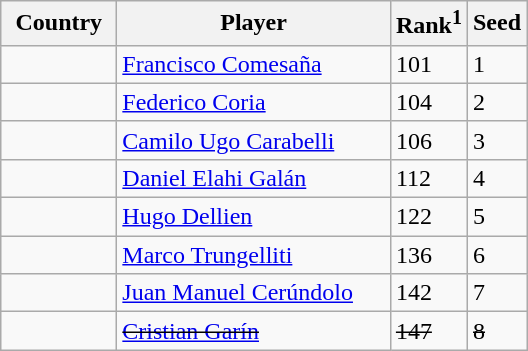<table class="sortable wikitable">
<tr>
<th width="70">Country</th>
<th width="175">Player</th>
<th>Rank<sup>1</sup></th>
<th>Seed</th>
</tr>
<tr>
<td></td>
<td><a href='#'>Francisco Comesaña</a></td>
<td>101</td>
<td>1</td>
</tr>
<tr>
<td></td>
<td><a href='#'>Federico Coria</a></td>
<td>104</td>
<td>2</td>
</tr>
<tr>
<td></td>
<td><a href='#'>Camilo Ugo Carabelli</a></td>
<td>106</td>
<td>3</td>
</tr>
<tr>
<td></td>
<td><a href='#'>Daniel Elahi Galán</a></td>
<td>112</td>
<td>4</td>
</tr>
<tr>
<td></td>
<td><a href='#'>Hugo Dellien</a></td>
<td>122</td>
<td>5</td>
</tr>
<tr>
<td></td>
<td><a href='#'>Marco Trungelliti</a></td>
<td>136</td>
<td>6</td>
</tr>
<tr>
<td></td>
<td><a href='#'>Juan Manuel Cerúndolo</a></td>
<td>142</td>
<td>7</td>
</tr>
<tr>
<td><s></s></td>
<td><s><a href='#'>Cristian Garín</a></s></td>
<td><s>147</s></td>
<td><s>8</s></td>
</tr>
</table>
